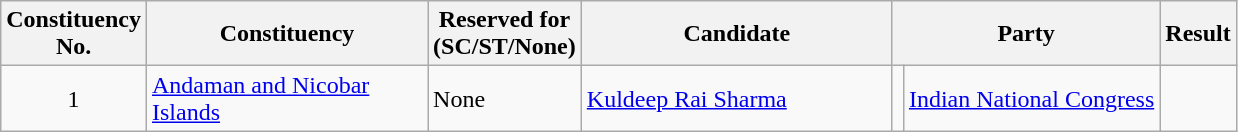<table class= "wikitable sortable">
<tr>
<th>Constituency <br> No.</th>
<th style="width:180px;">Constituency</th>
<th>Reserved for<br>(SC/ST/None)</th>
<th style="width:200px;">Candidate</th>
<th colspan="2">Party</th>
<th>Result</th>
</tr>
<tr>
<td align="center">1</td>
<td><a href='#'>Andaman and Nicobar Islands</a></td>
<td>None</td>
<td><a href='#'>Kuldeep Rai Sharma</a></td>
<td bgcolor=></td>
<td><a href='#'>Indian National Congress</a></td>
<td></td>
</tr>
</table>
